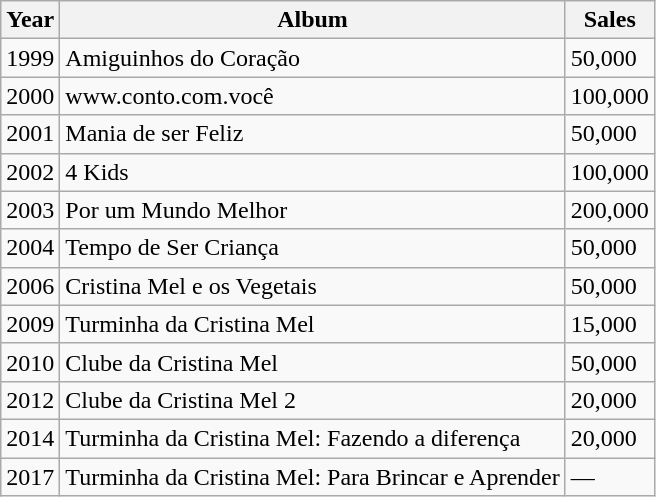<table class="wikitable">
<tr>
<th>Year</th>
<th>Album</th>
<th>Sales</th>
</tr>
<tr>
<td>1999</td>
<td>Amiguinhos do Coração</td>
<td>50,000</td>
</tr>
<tr>
<td>2000</td>
<td>www.conto.com.você</td>
<td>100,000</td>
</tr>
<tr>
<td>2001</td>
<td>Mania de ser Feliz</td>
<td>50,000</td>
</tr>
<tr>
<td>2002</td>
<td>4 Kids</td>
<td>100,000</td>
</tr>
<tr>
<td>2003</td>
<td>Por um Mundo Melhor</td>
<td>200,000</td>
</tr>
<tr>
<td>2004</td>
<td>Tempo de Ser Criança</td>
<td>50,000</td>
</tr>
<tr>
<td>2006</td>
<td>Cristina Mel e os Vegetais</td>
<td>50,000</td>
</tr>
<tr>
<td>2009</td>
<td>Turminha da Cristina Mel</td>
<td>15,000</td>
</tr>
<tr>
<td>2010</td>
<td>Clube da Cristina Mel</td>
<td>50,000</td>
</tr>
<tr>
<td>2012</td>
<td>Clube da Cristina Mel 2</td>
<td>20,000</td>
</tr>
<tr>
<td>2014</td>
<td>Turminha da Cristina Mel: Fazendo a diferença</td>
<td>20,000</td>
</tr>
<tr>
<td>2017</td>
<td>Turminha da Cristina Mel: Para Brincar e Aprender</td>
<td>—</td>
</tr>
</table>
